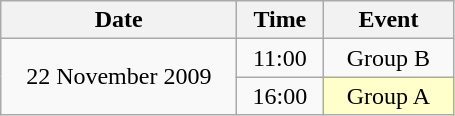<table class = "wikitable" style="text-align:center;">
<tr>
<th width=150>Date</th>
<th width=50>Time</th>
<th width=80>Event</th>
</tr>
<tr>
<td rowspan=2>22 November 2009</td>
<td>11:00</td>
<td>Group B</td>
</tr>
<tr>
<td>16:00</td>
<td bgcolor=ffffcc>Group A</td>
</tr>
</table>
